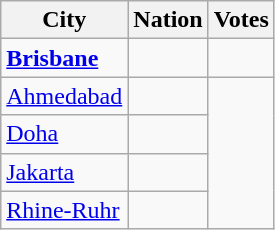<table class="wikitable">
<tr>
<th>City</th>
<th>Nation</th>
<th>Votes</th>
</tr>
<tr>
<td><strong><a href='#'>Brisbane</a></strong></td>
<td></td>
<td><strong></strong></td>
</tr>
<tr>
<td><a href='#'>Ahmedabad</a></td>
<td></td>
<td rowspan="4"></td>
</tr>
<tr>
<td><a href='#'>Doha</a></td>
<td></td>
</tr>
<tr>
<td><a href='#'>Jakarta</a></td>
<td></td>
</tr>
<tr>
<td><a href='#'>Rhine-Ruhr</a></td>
<td></td>
</tr>
</table>
